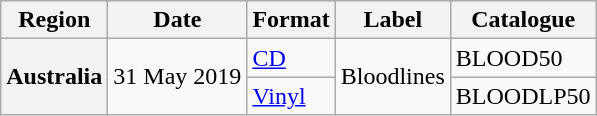<table class="wikitable plainrowheaders">
<tr>
<th scope="col">Region</th>
<th scope="col">Date</th>
<th scope="col">Format</th>
<th scope="col">Label</th>
<th scope="col">Catalogue</th>
</tr>
<tr>
<th scope="row" rowspan="3">Australia</th>
<td rowspan="2">31 May 2019</td>
<td><a href='#'>CD</a></td>
<td rowspan="2">Bloodlines</td>
<td>BLOOD50</td>
</tr>
<tr>
<td><a href='#'>Vinyl</a></td>
<td>BLOODLP50</td>
</tr>
</table>
